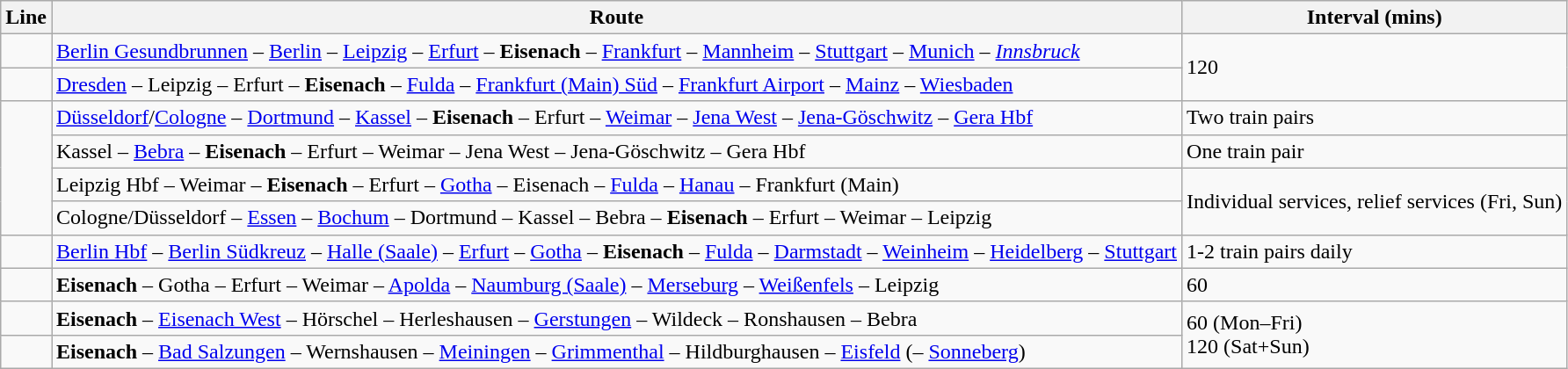<table class="wikitable">
<tr>
<th>Line</th>
<th>Route</th>
<th>Interval (mins)</th>
</tr>
<tr>
<td align="center"></td>
<td><a href='#'>Berlin Gesundbrunnen</a> – <a href='#'>Berlin</a> – <a href='#'>Leipzig</a> – <a href='#'>Erfurt</a> – <strong>Eisenach</strong> – <a href='#'>Frankfurt</a> – <a href='#'>Mannheim</a> – <a href='#'>Stuttgart</a> – <a href='#'>Munich</a> – <em><a href='#'>Innsbruck</a></em></td>
<td rowspan="2">120</td>
</tr>
<tr>
<td style="text-align:center;"></td>
<td><a href='#'>Dresden</a> – Leipzig – Erfurt – <strong>Eisenach</strong> – <a href='#'>Fulda</a> – <a href='#'>Frankfurt (Main) Süd</a> – <a href='#'>Frankfurt Airport</a> – <a href='#'>Mainz</a> – <a href='#'>Wiesbaden</a></td>
</tr>
<tr>
<td style="text-align:center;" rowspan="4"></td>
<td><a href='#'>Düsseldorf</a>/<a href='#'>Cologne</a> – <a href='#'>Dortmund</a> – <a href='#'>Kassel</a> – <strong>Eisenach</strong> – Erfurt – <a href='#'>Weimar</a> – <a href='#'>Jena West</a> – <a href='#'>Jena-Göschwitz</a> – <a href='#'>Gera Hbf</a></td>
<td>Two train pairs</td>
</tr>
<tr>
<td>Kassel – <a href='#'>Bebra</a> – <strong>Eisenach</strong> – Erfurt – Weimar – Jena West – Jena-Göschwitz – Gera Hbf</td>
<td>One train pair</td>
</tr>
<tr>
<td>Leipzig Hbf – Weimar – <strong>Eisenach</strong> – Erfurt – <a href='#'>Gotha</a> – Eisenach – <a href='#'>Fulda</a> – <a href='#'>Hanau</a> – Frankfurt (Main)</td>
<td rowspan="2">Individual services, relief services (Fri, Sun)</td>
</tr>
<tr>
<td>Cologne/Düsseldorf – <a href='#'>Essen</a> – <a href='#'>Bochum</a> – Dortmund – Kassel – Bebra – <strong>Eisenach</strong> – Erfurt – Weimar – Leipzig</td>
</tr>
<tr>
<td></td>
<td><a href='#'>Berlin Hbf</a> – <a href='#'>Berlin Südkreuz</a> – <a href='#'>Halle (Saale)</a> – <a href='#'>Erfurt</a> – <a href='#'>Gotha</a> – <strong>Eisenach</strong> – <a href='#'>Fulda</a> –  <a href='#'>Darmstadt</a> – <a href='#'>Weinheim</a> – <a href='#'>Heidelberg</a> – <a href='#'>Stuttgart</a></td>
<td>1-2 train pairs daily</td>
</tr>
<tr>
<td></td>
<td><strong>Eisenach</strong> – Gotha – Erfurt – Weimar – <a href='#'>Apolda</a> – <a href='#'>Naumburg (Saale)</a> – <a href='#'>Merseburg</a> – <a href='#'>Weißenfels</a> – Leipzig</td>
<td>60</td>
</tr>
<tr>
<td></td>
<td><strong>Eisenach</strong> – <a href='#'>Eisenach West</a> – Hörschel – Herleshausen – <a href='#'>Gerstungen</a> – Wildeck – Ronshausen – Bebra</td>
<td rowspan="2">60  (Mon–Fri)<br>120 (Sat+Sun)</td>
</tr>
<tr>
<td align="center"></td>
<td><strong>Eisenach</strong> – <a href='#'>Bad Salzungen</a> – Wernshausen – <a href='#'>Meiningen</a> – <a href='#'>Grimmenthal</a> – Hildburghausen – <a href='#'>Eisfeld</a> (– <a href='#'>Sonneberg</a>)</td>
</tr>
</table>
